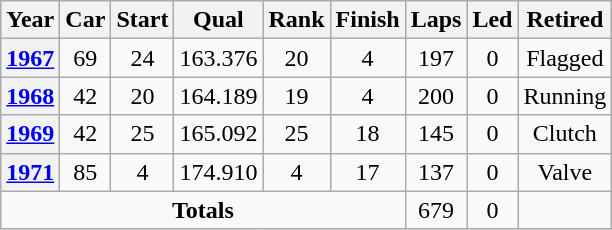<table class="wikitable" style="text-align:center">
<tr>
<th>Year</th>
<th>Car</th>
<th>Start</th>
<th>Qual</th>
<th>Rank</th>
<th>Finish</th>
<th>Laps</th>
<th>Led</th>
<th>Retired</th>
</tr>
<tr>
<th><a href='#'>1967</a></th>
<td>69</td>
<td>24</td>
<td>163.376</td>
<td>20</td>
<td>4</td>
<td>197</td>
<td>0</td>
<td>Flagged</td>
</tr>
<tr>
<th><a href='#'>1968</a></th>
<td>42</td>
<td>20</td>
<td>164.189</td>
<td>19</td>
<td>4</td>
<td>200</td>
<td>0</td>
<td>Running</td>
</tr>
<tr>
<th><a href='#'>1969</a></th>
<td>42</td>
<td>25</td>
<td>165.092</td>
<td>25</td>
<td>18</td>
<td>145</td>
<td>0</td>
<td>Clutch</td>
</tr>
<tr>
<th><a href='#'>1971</a></th>
<td>85</td>
<td>4</td>
<td>174.910</td>
<td>4</td>
<td>17</td>
<td>137</td>
<td>0</td>
<td>Valve</td>
</tr>
<tr>
<td colspan=6><strong>Totals</strong></td>
<td>679</td>
<td>0</td>
<td></td>
</tr>
</table>
